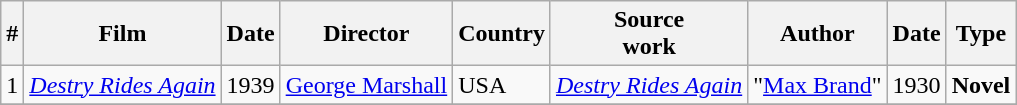<table class="wikitable">
<tr>
<th>#</th>
<th>Film</th>
<th>Date</th>
<th>Director</th>
<th>Country</th>
<th>Source<br>work</th>
<th>Author</th>
<th>Date</th>
<th>Type</th>
</tr>
<tr>
<td>1</td>
<td><em><a href='#'>Destry Rides Again</a></em></td>
<td>1939</td>
<td><a href='#'>George Marshall</a></td>
<td>USA</td>
<td><em><a href='#'>Destry Rides Again</a></em></td>
<td>"<a href='#'>Max Brand</a>"</td>
<td>1930</td>
<td><strong>Novel</strong></td>
</tr>
<tr>
</tr>
</table>
